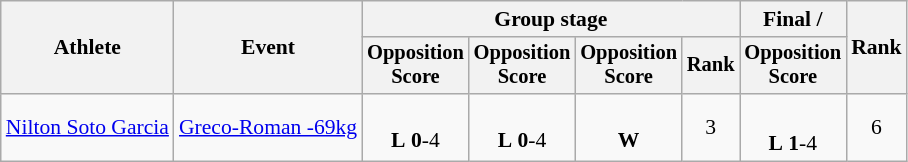<table class="wikitable" style="font-size:90%">
<tr>
<th rowspan=2>Athlete</th>
<th rowspan=2>Event</th>
<th colspan=4>Group stage</th>
<th>Final / </th>
<th rowspan=2>Rank</th>
</tr>
<tr style="font-size:95%">
<th>Opposition<br>Score</th>
<th>Opposition<br>Score</th>
<th>Opposition<br>Score</th>
<th>Rank</th>
<th>Opposition<br>Score</th>
</tr>
<tr align=center>
<td align=left><a href='#'>Nilton Soto Garcia</a></td>
<td align=left><a href='#'>Greco-Roman -69kg</a></td>
<td><br><strong>L</strong> <strong>0</strong>-4</td>
<td><br><strong>L</strong> <strong>0</strong>-4</td>
<td><br><strong>W</strong></td>
<td>3 </td>
<td><br><strong>L</strong> <strong>1</strong>-4 <sup></sup></td>
<td>6</td>
</tr>
</table>
